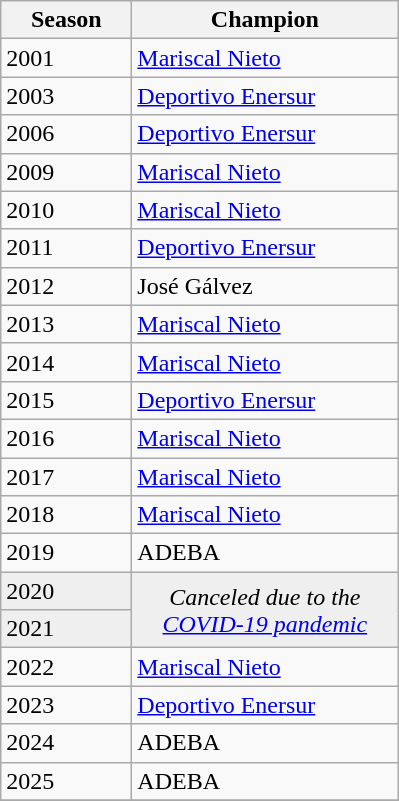<table class="wikitable sortable">
<tr>
<th width=80px>Season</th>
<th width=170px>Champion</th>
</tr>
<tr>
<td>2001</td>
<td><a href='#'>Mariscal Nieto</a></td>
</tr>
<tr>
<td>2003</td>
<td><a href='#'>Deportivo Enersur</a></td>
</tr>
<tr>
<td>2006</td>
<td><a href='#'>Deportivo Enersur</a></td>
</tr>
<tr>
<td>2009</td>
<td><a href='#'>Mariscal Nieto</a></td>
</tr>
<tr>
<td>2010</td>
<td><a href='#'>Mariscal Nieto</a></td>
</tr>
<tr>
<td>2011</td>
<td><a href='#'>Deportivo Enersur</a></td>
</tr>
<tr>
<td>2012</td>
<td>José Gálvez</td>
</tr>
<tr>
<td>2013</td>
<td><a href='#'>Mariscal Nieto</a></td>
</tr>
<tr>
<td>2014</td>
<td><a href='#'>Mariscal Nieto</a></td>
</tr>
<tr>
<td>2015</td>
<td><a href='#'>Deportivo Enersur</a></td>
</tr>
<tr>
<td>2016</td>
<td><a href='#'>Mariscal Nieto</a></td>
</tr>
<tr>
<td>2017</td>
<td><a href='#'>Mariscal Nieto</a></td>
</tr>
<tr>
<td>2018</td>
<td><a href='#'>Mariscal Nieto</a></td>
</tr>
<tr>
<td>2019</td>
<td>ADEBA</td>
</tr>
<tr bgcolor=#efefef>
<td>2020</td>
<td rowspan=2 colspan="1" align=center><em>Canceled due to the <a href='#'>COVID-19 pandemic</a></em></td>
</tr>
<tr bgcolor=#efefef>
<td>2021</td>
</tr>
<tr>
<td>2022</td>
<td><a href='#'>Mariscal Nieto</a></td>
</tr>
<tr>
<td>2023</td>
<td><a href='#'>Deportivo Enersur</a></td>
</tr>
<tr>
<td>2024</td>
<td>ADEBA</td>
</tr>
<tr>
<td>2025</td>
<td>ADEBA</td>
</tr>
<tr>
</tr>
</table>
